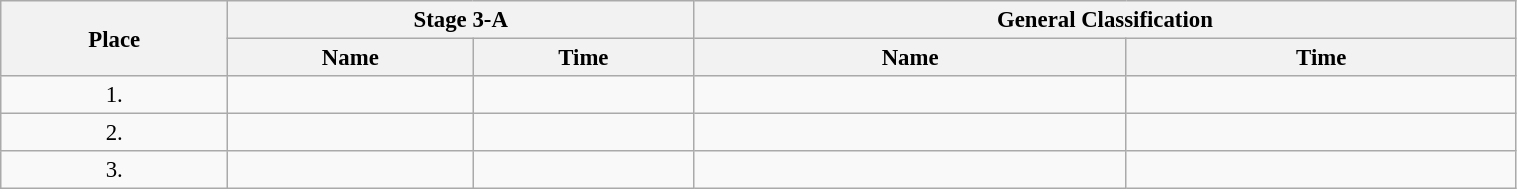<table class=wikitable style="font-size:95%" width="80%">
<tr>
<th rowspan="2">Place</th>
<th colspan="2">Stage 3-A</th>
<th colspan="2">General Classification</th>
</tr>
<tr>
<th>Name</th>
<th>Time</th>
<th>Name</th>
<th>Time</th>
</tr>
<tr>
<td align="center">1.</td>
<td></td>
<td></td>
<td></td>
<td></td>
</tr>
<tr>
<td align="center">2.</td>
<td></td>
<td></td>
<td></td>
<td></td>
</tr>
<tr>
<td align="center">3.</td>
<td></td>
<td></td>
<td></td>
<td></td>
</tr>
</table>
